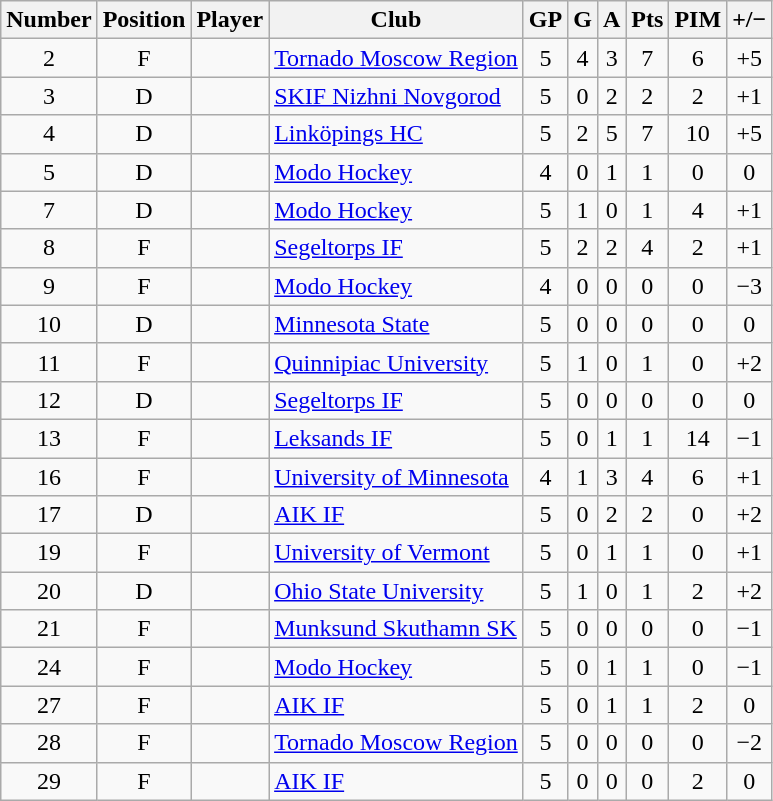<table class="wikitable sortable" style="text-align: center;">
<tr>
<th>Number</th>
<th>Position</th>
<th>Player</th>
<th>Club</th>
<th>GP</th>
<th>G</th>
<th>A</th>
<th>Pts</th>
<th>PIM</th>
<th>+/−</th>
</tr>
<tr>
<td>2</td>
<td>F</td>
<td align=left></td>
<td align=left> <a href='#'>Tornado Moscow Region</a></td>
<td>5</td>
<td>4</td>
<td>3</td>
<td>7</td>
<td>6</td>
<td>+5</td>
</tr>
<tr>
<td>3</td>
<td>D</td>
<td align=left></td>
<td align=left> <a href='#'>SKIF Nizhni Novgorod</a></td>
<td>5</td>
<td>0</td>
<td>2</td>
<td>2</td>
<td>2</td>
<td>+1</td>
</tr>
<tr>
<td>4</td>
<td>D</td>
<td align=left></td>
<td align=left> <a href='#'>Linköpings HC</a></td>
<td>5</td>
<td>2</td>
<td>5</td>
<td>7</td>
<td>10</td>
<td>+5</td>
</tr>
<tr>
<td>5</td>
<td>D</td>
<td align=left></td>
<td align=left> <a href='#'>Modo Hockey</a></td>
<td>4</td>
<td>0</td>
<td>1</td>
<td>1</td>
<td>0</td>
<td>0</td>
</tr>
<tr>
<td>7</td>
<td>D</td>
<td align=left></td>
<td align=left> <a href='#'>Modo Hockey</a></td>
<td>5</td>
<td>1</td>
<td>0</td>
<td>1</td>
<td>4</td>
<td>+1</td>
</tr>
<tr>
<td>8</td>
<td>F</td>
<td align=left></td>
<td align=left> <a href='#'>Segeltorps IF</a></td>
<td>5</td>
<td>2</td>
<td>2</td>
<td>4</td>
<td>2</td>
<td>+1</td>
</tr>
<tr>
<td>9</td>
<td>F</td>
<td align=left></td>
<td align=left> <a href='#'>Modo Hockey</a></td>
<td>4</td>
<td>0</td>
<td>0</td>
<td>0</td>
<td>0</td>
<td>−3</td>
</tr>
<tr>
<td>10</td>
<td>D</td>
<td align=left></td>
<td align=left> <a href='#'>Minnesota State</a></td>
<td>5</td>
<td>0</td>
<td>0</td>
<td>0</td>
<td>0</td>
<td>0</td>
</tr>
<tr>
<td>11</td>
<td>F</td>
<td align=left></td>
<td align=left> <a href='#'>Quinnipiac University</a></td>
<td>5</td>
<td>1</td>
<td>0</td>
<td>1</td>
<td>0</td>
<td>+2</td>
</tr>
<tr>
<td>12</td>
<td>D</td>
<td align=left></td>
<td align=left> <a href='#'>Segeltorps IF</a></td>
<td>5</td>
<td>0</td>
<td>0</td>
<td>0</td>
<td>0</td>
<td>0</td>
</tr>
<tr>
<td>13</td>
<td>F</td>
<td align=left></td>
<td align=left> <a href='#'>Leksands IF</a></td>
<td>5</td>
<td>0</td>
<td>1</td>
<td>1</td>
<td>14</td>
<td>−1</td>
</tr>
<tr>
<td>16</td>
<td>F</td>
<td align=left></td>
<td align=left> <a href='#'>University of Minnesota</a></td>
<td>4</td>
<td>1</td>
<td>3</td>
<td>4</td>
<td>6</td>
<td>+1</td>
</tr>
<tr>
<td>17</td>
<td>D</td>
<td align=left></td>
<td align=left> <a href='#'>AIK IF</a></td>
<td>5</td>
<td>0</td>
<td>2</td>
<td>2</td>
<td>0</td>
<td>+2</td>
</tr>
<tr>
<td>19</td>
<td>F</td>
<td align=left></td>
<td align=left> <a href='#'>University of Vermont</a></td>
<td>5</td>
<td>0</td>
<td>1</td>
<td>1</td>
<td>0</td>
<td>+1</td>
</tr>
<tr>
<td>20</td>
<td>D</td>
<td align=left></td>
<td align=left> <a href='#'>Ohio State University</a></td>
<td>5</td>
<td>1</td>
<td>0</td>
<td>1</td>
<td>2</td>
<td>+2</td>
</tr>
<tr>
<td>21</td>
<td>F</td>
<td align=left></td>
<td align=left> <a href='#'>Munksund Skuthamn SK</a></td>
<td>5</td>
<td>0</td>
<td>0</td>
<td>0</td>
<td>0</td>
<td>−1</td>
</tr>
<tr>
<td>24</td>
<td>F</td>
<td align=left></td>
<td align=left> <a href='#'>Modo Hockey</a></td>
<td>5</td>
<td>0</td>
<td>1</td>
<td>1</td>
<td>0</td>
<td>−1</td>
</tr>
<tr>
<td>27</td>
<td>F</td>
<td align=left></td>
<td align=left> <a href='#'>AIK IF</a></td>
<td>5</td>
<td>0</td>
<td>1</td>
<td>1</td>
<td>2</td>
<td>0</td>
</tr>
<tr>
<td>28</td>
<td>F</td>
<td align=left></td>
<td align=left> <a href='#'>Tornado Moscow Region</a></td>
<td>5</td>
<td>0</td>
<td>0</td>
<td>0</td>
<td>0</td>
<td>−2</td>
</tr>
<tr>
<td>29</td>
<td>F</td>
<td align=left></td>
<td align=left> <a href='#'>AIK IF</a></td>
<td>5</td>
<td>0</td>
<td>0</td>
<td>0</td>
<td>2</td>
<td>0</td>
</tr>
</table>
